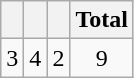<table class="wikitable">
<tr>
<th></th>
<th></th>
<th></th>
<th>Total</th>
</tr>
<tr style="text-align:center;">
<td>3</td>
<td>4</td>
<td>2</td>
<td>9</td>
</tr>
</table>
